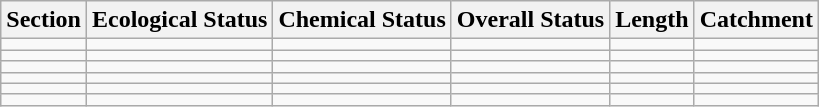<table class="wikitable">
<tr>
<th>Section</th>
<th>Ecological Status</th>
<th>Chemical Status</th>
<th>Overall Status</th>
<th>Length</th>
<th>Catchment</th>
</tr>
<tr>
<td></td>
<td></td>
<td></td>
<td></td>
<td></td>
<td></td>
</tr>
<tr>
<td></td>
<td></td>
<td></td>
<td></td>
<td></td>
<td></td>
</tr>
<tr>
<td></td>
<td></td>
<td></td>
<td></td>
<td></td>
<td></td>
</tr>
<tr>
<td></td>
<td></td>
<td></td>
<td></td>
<td></td>
<td></td>
</tr>
<tr>
<td></td>
<td></td>
<td></td>
<td></td>
<td></td>
<td></td>
</tr>
<tr>
<td></td>
<td></td>
<td></td>
<td></td>
<td></td>
<td></td>
</tr>
</table>
